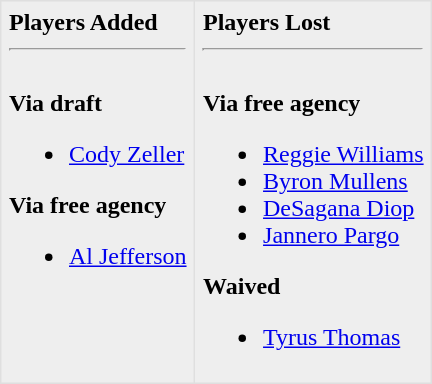<table border=1 style="border-collapse:collapse; background-color:#eeeeee" bordercolor="#DFDFDF" cellpadding="5">
<tr>
<td valign="top"><strong>Players Added</strong> <hr><br><strong>Via draft</strong><ul><li><a href='#'>Cody Zeller</a></li></ul><strong>Via free agency</strong><ul><li><a href='#'>Al Jefferson</a></li></ul></td>
<td valign="top"><strong>Players Lost</strong> <hr><br><strong>Via free agency</strong><ul><li><a href='#'>Reggie Williams</a></li><li><a href='#'>Byron Mullens</a></li><li><a href='#'>DeSagana Diop</a></li><li><a href='#'>Jannero Pargo</a></li></ul><strong>Waived</strong><ul><li><a href='#'>Tyrus Thomas</a></li></ul></td>
</tr>
</table>
